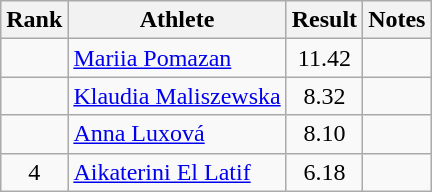<table class="wikitable sortable" style="text-align:center">
<tr>
<th>Rank</th>
<th>Athlete</th>
<th>Result</th>
<th>Notes</th>
</tr>
<tr>
<td></td>
<td style="text-align:left"><a href='#'>Mariia Pomazan</a><br></td>
<td>11.42</td>
<td></td>
</tr>
<tr>
<td></td>
<td style="text-align:left"><a href='#'>Klaudia Maliszewska</a><br></td>
<td>8.32</td>
<td></td>
</tr>
<tr>
<td></td>
<td style="text-align:left"><a href='#'>Anna Luxová</a><br></td>
<td>8.10</td>
<td></td>
</tr>
<tr>
<td>4</td>
<td style="text-align:left"><a href='#'>Aikaterini El Latif</a><br></td>
<td>6.18</td>
<td></td>
</tr>
</table>
